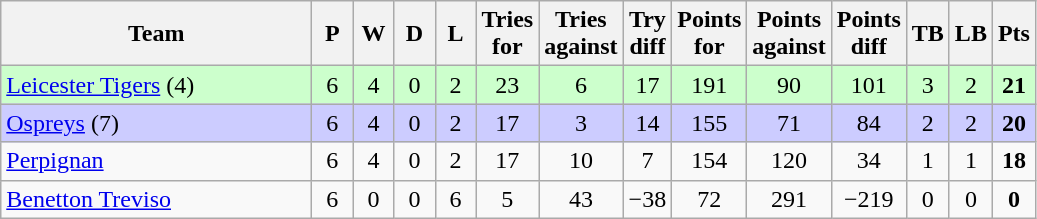<table class="wikitable" style="text-align: center;">
<tr>
<th style="width:200px;">Team</th>
<th width="20">P</th>
<th width="20">W</th>
<th width="20">D</th>
<th width="20">L</th>
<th width="20">Tries for</th>
<th width="20">Tries against</th>
<th width="20">Try diff</th>
<th width="20">Points for</th>
<th width="20">Points against</th>
<th width="25">Points diff</th>
<th width="20">TB</th>
<th width="20">LB</th>
<th width="20">Pts</th>
</tr>
<tr style="background:#cfc;">
<td align=left> <a href='#'>Leicester Tigers</a> (4)</td>
<td>6</td>
<td>4</td>
<td>0</td>
<td>2</td>
<td>23</td>
<td>6</td>
<td>17</td>
<td>191</td>
<td>90</td>
<td>101</td>
<td>3</td>
<td>2</td>
<td><strong>21</strong></td>
</tr>
<tr style="background:#ccf;">
<td align=left> <a href='#'>Ospreys</a> (7)</td>
<td>6</td>
<td>4</td>
<td>0</td>
<td>2</td>
<td>17</td>
<td>3</td>
<td>14</td>
<td>155</td>
<td>71</td>
<td>84</td>
<td>2</td>
<td>2</td>
<td><strong>20</strong></td>
</tr>
<tr>
<td align=left> <a href='#'>Perpignan</a></td>
<td>6</td>
<td>4</td>
<td>0</td>
<td>2</td>
<td>17</td>
<td>10</td>
<td>7</td>
<td>154</td>
<td>120</td>
<td>34</td>
<td>1</td>
<td>1</td>
<td><strong>18</strong></td>
</tr>
<tr>
<td align=left> <a href='#'>Benetton Treviso</a></td>
<td>6</td>
<td>0</td>
<td>0</td>
<td>6</td>
<td>5</td>
<td>43</td>
<td>−38</td>
<td>72</td>
<td>291</td>
<td>−219</td>
<td>0</td>
<td>0</td>
<td><strong>0</strong></td>
</tr>
</table>
